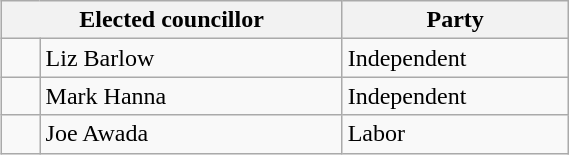<table class="wikitable" style="float:right;clear:right;width:30%">
<tr>
<th colspan="2">Elected councillor</th>
<th>Party</th>
</tr>
<tr>
<td> </td>
<td>Liz Barlow</td>
<td>Independent</td>
</tr>
<tr>
<td> </td>
<td>Mark Hanna</td>
<td>Independent</td>
</tr>
<tr>
<td> </td>
<td>Joe Awada</td>
<td>Labor</td>
</tr>
</table>
